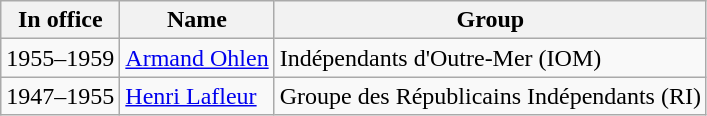<table class="wikitable sortable">
<tr>
<th>In office</th>
<th>Name</th>
<th>Group</th>
</tr>
<tr>
<td>1955–1959</td>
<td><a href='#'>Armand Ohlen</a></td>
<td>Indépendants d'Outre-Mer (IOM)</td>
</tr>
<tr>
<td>1947–1955</td>
<td><a href='#'>Henri Lafleur</a></td>
<td>Groupe des Républicains Indépendants (RI)</td>
</tr>
</table>
